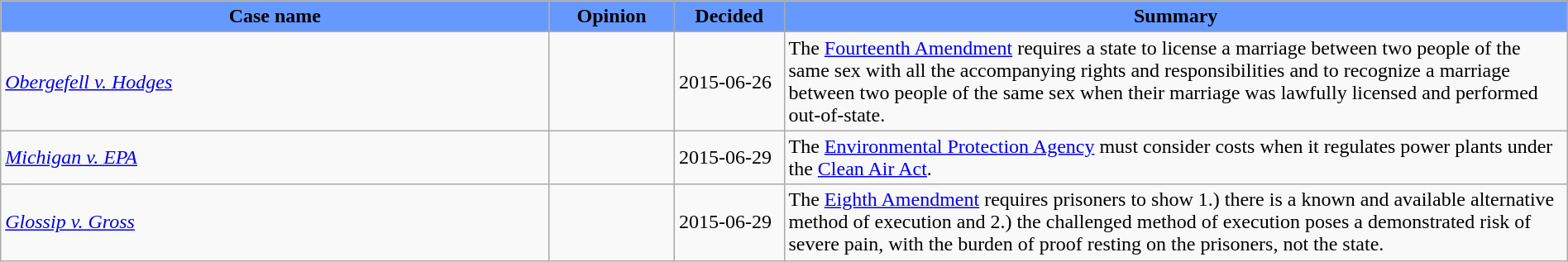<table class="wikitable" style="margin:auto;width:100%">
<tr>
<th style="background:#69f;">Case name</th>
<th style="background:#69f; width:8%;">Opinion</th>
<th style="background:#69f; width:7%;">Decided</th>
<th style="background:#69f; width:50%;">Summary</th>
</tr>
<tr>
<td><em><a href='#'>Obergefell v. Hodges</a></em></td>
<td></td>
<td>2015-06-26</td>
<td>The <a href='#'>Fourteenth Amendment</a> requires a state to license a marriage between two people of the same sex with all the accompanying rights and responsibilities and to recognize a marriage between two people of the same sex when their marriage was lawfully licensed and performed out-of-state.</td>
</tr>
<tr>
<td><em><a href='#'>Michigan v. EPA</a></em></td>
<td></td>
<td>2015-06-29</td>
<td>The <a href='#'>Environmental Protection Agency</a> must consider costs when it regulates power plants under the <a href='#'>Clean Air Act</a>.</td>
</tr>
<tr>
<td><em><a href='#'>Glossip v. Gross</a></em></td>
<td></td>
<td>2015-06-29</td>
<td>The <a href='#'>Eighth Amendment</a> requires prisoners to show 1.) there is a known and available alternative method of execution and 2.) the challenged method of execution poses a demonstrated risk of severe pain, with the burden of proof resting on the prisoners, not the state.</td>
</tr>
</table>
